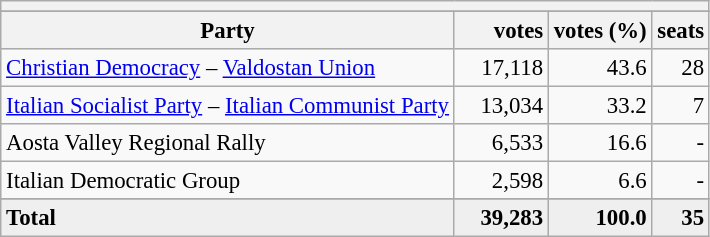<table class="wikitable" style="font-size:95%">
<tr>
<th colspan=4></th>
</tr>
<tr>
</tr>
<tr bgcolor="EFEFEF">
<th>Party</th>
<th>      votes</th>
<th>votes (%)</th>
<th>seats</th>
</tr>
<tr>
<td><a href='#'>Christian Democracy</a> – <a href='#'>Valdostan Union</a></td>
<td align=right>17,118</td>
<td align=right>43.6</td>
<td align=right>28</td>
</tr>
<tr>
<td><a href='#'>Italian Socialist Party</a> – <a href='#'>Italian Communist Party</a></td>
<td align=right>13,034</td>
<td align=right>33.2</td>
<td align=right>7</td>
</tr>
<tr>
<td>Aosta Valley Regional Rally</td>
<td align=right>6,533</td>
<td align=right>16.6</td>
<td align=right>-</td>
</tr>
<tr>
<td>Italian Democratic Group</td>
<td align=right>2,598</td>
<td align=right>6.6</td>
<td align=right>-</td>
</tr>
<tr>
</tr>
<tr bgcolor="EFEFEF">
<td><strong>Total</strong></td>
<td align=right><strong>39,283</strong></td>
<td align=right><strong>100.0</strong></td>
<td align=right><strong>35</strong></td>
</tr>
</table>
